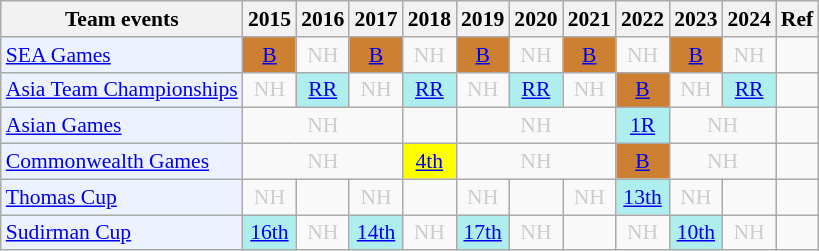<table class="wikitable" style="font-size: 90%; text-align:center">
<tr>
<th>Team events</th>
<th>2015</th>
<th>2016</th>
<th>2017</th>
<th>2018</th>
<th>2019</th>
<th>2020</th>
<th>2021</th>
<th>2022</th>
<th>2023</th>
<th>2024</th>
<th>Ref</th>
</tr>
<tr>
<td bgcolor="#ECF2FF"; align="left"><a href='#'>SEA Games</a></td>
<td bgcolor=CD7F32><a href='#'>B</a></td>
<td style=color:#ccc>NH</td>
<td bgcolor=CD7F32><a href='#'>B</a></td>
<td style=color:#ccc>NH</td>
<td bgcolor=CD7F32><a href='#'>B</a></td>
<td style=color:#ccc>NH</td>
<td bgcolor=CD7F32><a href='#'>B</a></td>
<td style=color:#ccc>NH</td>
<td bgcolor=CD7F32><a href='#'>B</a></td>
<td style=color:#ccc>NH</td>
<td></td>
</tr>
<tr>
<td bgcolor="#ECF2FF"; align="left"><a href='#'>Asia Team Championships</a></td>
<td style=color:#ccc>NH</td>
<td bgcolor=AFEEEE><a href='#'>RR</a></td>
<td style=color:#ccc>NH</td>
<td bgcolor=AFEEEE><a href='#'>RR</a></td>
<td style=color:#ccc>NH</td>
<td bgcolor=AFEEEE><a href='#'>RR</a></td>
<td style=color:#ccc>NH</td>
<td bgcolor=CD7F32><a href='#'>B</a></td>
<td style=color:#ccc>NH</td>
<td bgcolor=AFEEEE><a href='#'>RR</a></td>
<td></td>
</tr>
<tr>
<td bgcolor="#ECF2FF"; align="left"><a href='#'>Asian Games</a></td>
<td colspan="3" style=color:#ccc>NH</td>
<td></td>
<td colspan="3" style=color:#ccc>NH</td>
<td bgcolor=AFEEEE><a href='#'>1R</a></td>
<td colspan="2" style=color:#ccc>NH</td>
<td></td>
</tr>
<tr>
<td bgcolor="#ECF2FF"; align="left"><a href='#'>Commonwealth Games</a></td>
<td colspan="3" style=color:#ccc>NH</td>
<td bgcolor=FFFF00><a href='#'>4th</a></td>
<td colspan="3" style=color:#ccc>NH</td>
<td bgcolor=CD7F32><a href='#'>B</a></td>
<td colspan="2" style=color:#ccc>NH</td>
<td></td>
</tr>
<tr>
<td bgcolor="#ECF2FF"; align="left"><a href='#'>Thomas Cup</a></td>
<td style=color:#ccc>NH</td>
<td></td>
<td style=color:#ccc>NH</td>
<td></td>
<td style=color:#ccc>NH</td>
<td></td>
<td style=color:#ccc>NH</td>
<td bgcolor=AFEEEE><a href='#'>13th</a></td>
<td style=color:#ccc>NH</td>
<td></td>
<td></td>
</tr>
<tr>
<td bgcolor="#ECF2FF"; align="left"><a href='#'>Sudirman Cup</a></td>
<td bgcolor=AFEEEE><a href='#'>16th</a></td>
<td style=color:#ccc>NH</td>
<td bgcolor=AFEEEE><a href='#'>14th</a></td>
<td style=color:#ccc>NH</td>
<td bgcolor=AFEEEE><a href='#'>17th</a></td>
<td style=color:#ccc>NH</td>
<td></td>
<td style=color:#ccc>NH</td>
<td bgcolor=AFEEEE><a href='#'>10th</a></td>
<td style=color:#ccc>NH</td>
<td></td>
</tr>
</table>
